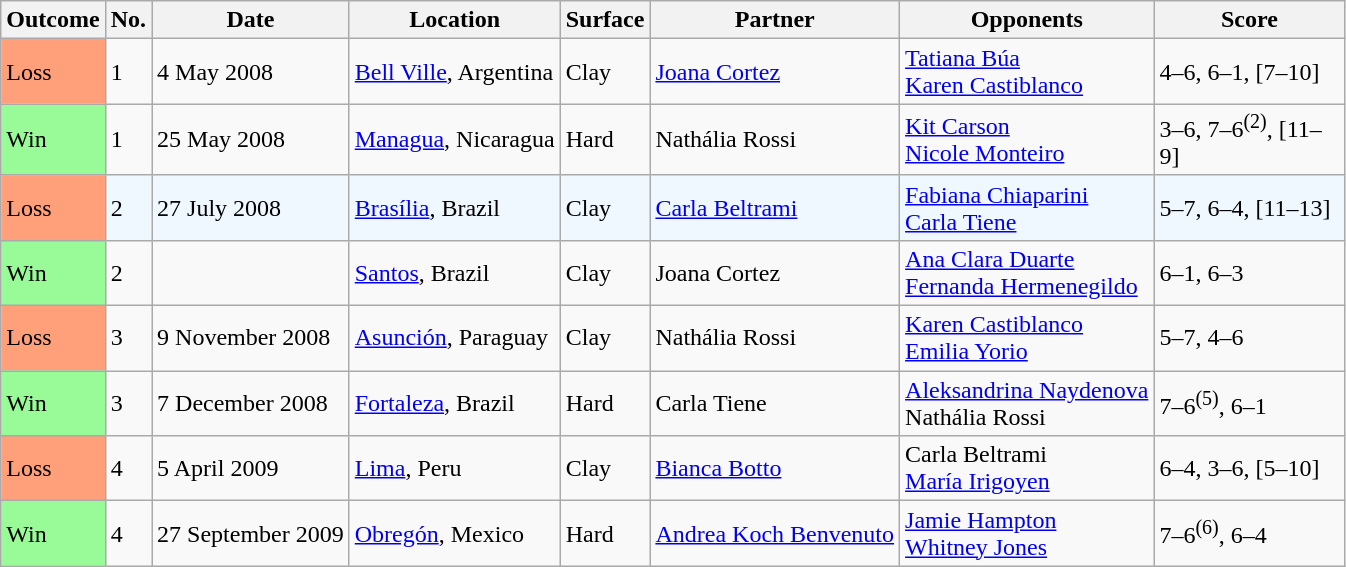<table class="sortable wikitable">
<tr>
<th>Outcome</th>
<th>No.</th>
<th>Date</th>
<th>Location</th>
<th>Surface</th>
<th>Partner</th>
<th>Opponents</th>
<th class="unsortable" width="120">Score</th>
</tr>
<tr>
<td style="background:#ffa07a;">Loss</td>
<td>1</td>
<td>4 May 2008</td>
<td><a href='#'>Bell Ville</a>, Argentina</td>
<td>Clay</td>
<td> <a href='#'>Joana Cortez</a></td>
<td> <a href='#'>Tatiana Búa</a> <br> <a href='#'>Karen Castiblanco</a></td>
<td>4–6, 6–1, [7–10]</td>
</tr>
<tr>
<td style="background:#98fb98;">Win</td>
<td>1</td>
<td>25 May 2008</td>
<td><a href='#'>Managua</a>, Nicaragua</td>
<td>Hard</td>
<td> Nathália Rossi</td>
<td> <a href='#'>Kit Carson</a> <br> <a href='#'>Nicole Monteiro</a></td>
<td>3–6, 7–6<sup>(2)</sup>, [11–9]</td>
</tr>
<tr style="background:#f0f8ff;">
<td style="background:#ffa07a;">Loss</td>
<td>2</td>
<td>27 July 2008</td>
<td><a href='#'>Brasília</a>, Brazil</td>
<td>Clay</td>
<td> <a href='#'>Carla Beltrami</a></td>
<td> <a href='#'>Fabiana Chiaparini</a> <br> <a href='#'>Carla Tiene</a></td>
<td>5–7, 6–4, [11–13]</td>
</tr>
<tr>
<td style="background:#98fb98;">Win</td>
<td>2</td>
<td></td>
<td><a href='#'>Santos</a>, Brazil</td>
<td>Clay</td>
<td> Joana Cortez</td>
<td> <a href='#'>Ana Clara Duarte</a> <br> <a href='#'>Fernanda Hermenegildo</a></td>
<td>6–1, 6–3</td>
</tr>
<tr>
<td style="background:#ffa07a;">Loss</td>
<td>3</td>
<td>9 November 2008</td>
<td><a href='#'>Asunción</a>, Paraguay</td>
<td>Clay</td>
<td> Nathália Rossi</td>
<td> <a href='#'>Karen Castiblanco</a> <br> <a href='#'>Emilia Yorio</a></td>
<td>5–7, 4–6</td>
</tr>
<tr>
<td style="background:#98fb98;">Win</td>
<td>3</td>
<td>7 December 2008</td>
<td><a href='#'>Fortaleza</a>, Brazil</td>
<td>Hard</td>
<td> Carla Tiene</td>
<td> <a href='#'>Aleksandrina Naydenova</a> <br> Nathália Rossi</td>
<td>7–6<sup>(5)</sup>, 6–1</td>
</tr>
<tr>
<td style="background:#ffa07a;">Loss</td>
<td>4</td>
<td>5 April 2009</td>
<td><a href='#'>Lima</a>, Peru</td>
<td>Clay</td>
<td> <a href='#'>Bianca Botto</a></td>
<td> Carla Beltrami <br> <a href='#'>María Irigoyen</a></td>
<td>6–4, 3–6, [5–10]</td>
</tr>
<tr>
<td style="background:#98fb98;">Win</td>
<td>4</td>
<td>27 September 2009</td>
<td><a href='#'>Obregón</a>, Mexico</td>
<td>Hard</td>
<td> <a href='#'>Andrea Koch Benvenuto</a></td>
<td> <a href='#'>Jamie Hampton</a> <br> <a href='#'>Whitney Jones</a></td>
<td>7–6<sup>(6)</sup>, 6–4</td>
</tr>
</table>
